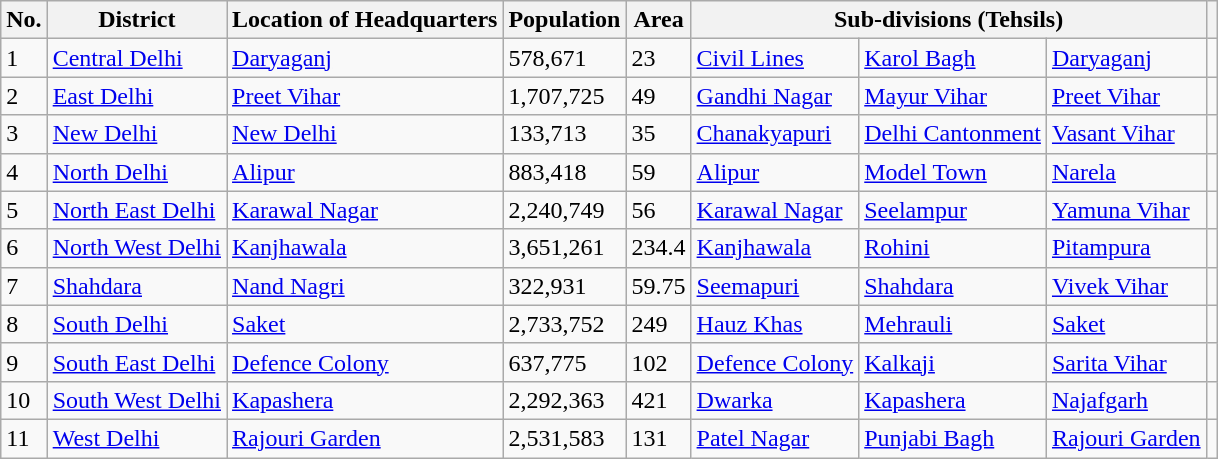<table class="wikitable sortable">
<tr>
<th>No.</th>
<th>District</th>
<th>Location of Headquarters</th>
<th>Population</th>
<th>Area</th>
<th colspan="3">Sub-divisions (Tehsils)</th>
<th></th>
</tr>
<tr>
<td>1</td>
<td><a href='#'>Central Delhi</a></td>
<td><a href='#'>Daryaganj</a></td>
<td>578,671</td>
<td>23</td>
<td><a href='#'>Civil Lines</a></td>
<td><a href='#'>Karol Bagh</a></td>
<td><a href='#'>Daryaganj</a></td>
<td></td>
</tr>
<tr>
<td>2</td>
<td><a href='#'>East Delhi</a></td>
<td><a href='#'>Preet Vihar</a></td>
<td>1,707,725</td>
<td>49</td>
<td><a href='#'>Gandhi Nagar</a></td>
<td><a href='#'>Mayur Vihar</a></td>
<td><a href='#'>Preet Vihar</a></td>
<td></td>
</tr>
<tr>
<td>3</td>
<td><a href='#'>New Delhi</a></td>
<td><a href='#'>New Delhi</a></td>
<td>133,713</td>
<td>35</td>
<td><a href='#'>Chanakyapuri</a></td>
<td><a href='#'>Delhi Cantonment</a></td>
<td><a href='#'>Vasant Vihar</a></td>
<td></td>
</tr>
<tr>
<td>4</td>
<td><a href='#'>North Delhi</a></td>
<td><a href='#'>Alipur</a></td>
<td>883,418</td>
<td>59</td>
<td><a href='#'>Alipur</a></td>
<td><a href='#'>Model Town</a></td>
<td><a href='#'>Narela</a></td>
<td></td>
</tr>
<tr>
<td>5</td>
<td><a href='#'>North East Delhi</a></td>
<td><a href='#'>Karawal Nagar</a></td>
<td>2,240,749</td>
<td>56</td>
<td><a href='#'>Karawal Nagar</a></td>
<td><a href='#'>Seelampur</a></td>
<td><a href='#'>Yamuna Vihar</a></td>
<td></td>
</tr>
<tr>
<td>6</td>
<td><a href='#'>North West Delhi</a></td>
<td><a href='#'>Kanjhawala</a></td>
<td>3,651,261</td>
<td>234.4</td>
<td><a href='#'>Kanjhawala</a></td>
<td><a href='#'>Rohini</a></td>
<td><a href='#'>Pitampura</a></td>
<td></td>
</tr>
<tr>
<td>7</td>
<td><a href='#'>Shahdara</a></td>
<td><a href='#'>Nand Nagri</a></td>
<td>322,931</td>
<td>59.75</td>
<td><a href='#'>Seemapuri</a></td>
<td><a href='#'>Shahdara</a></td>
<td><a href='#'>Vivek Vihar</a></td>
<td></td>
</tr>
<tr>
<td>8</td>
<td><a href='#'>South Delhi</a></td>
<td><a href='#'>Saket</a></td>
<td>2,733,752</td>
<td>249</td>
<td><a href='#'>Hauz Khas</a></td>
<td><a href='#'>Mehrauli</a></td>
<td><a href='#'>Saket</a></td>
<td></td>
</tr>
<tr>
<td>9</td>
<td><a href='#'>South East Delhi</a></td>
<td><a href='#'>Defence Colony</a></td>
<td>637,775</td>
<td>102</td>
<td><a href='#'>Defence Colony</a></td>
<td><a href='#'>Kalkaji</a></td>
<td><a href='#'>Sarita Vihar</a></td>
<td></td>
</tr>
<tr>
<td>10</td>
<td><a href='#'>South West Delhi</a></td>
<td><a href='#'>Kapashera</a></td>
<td>2,292,363</td>
<td>421</td>
<td><a href='#'>Dwarka</a></td>
<td><a href='#'>Kapashera</a></td>
<td><a href='#'>Najafgarh</a></td>
<td></td>
</tr>
<tr>
<td>11</td>
<td><a href='#'> West Delhi</a></td>
<td><a href='#'>Rajouri Garden</a></td>
<td>2,531,583</td>
<td>131</td>
<td><a href='#'>Patel Nagar</a></td>
<td><a href='#'>Punjabi Bagh</a></td>
<td><a href='#'>Rajouri Garden</a></td>
<td></td>
</tr>
</table>
